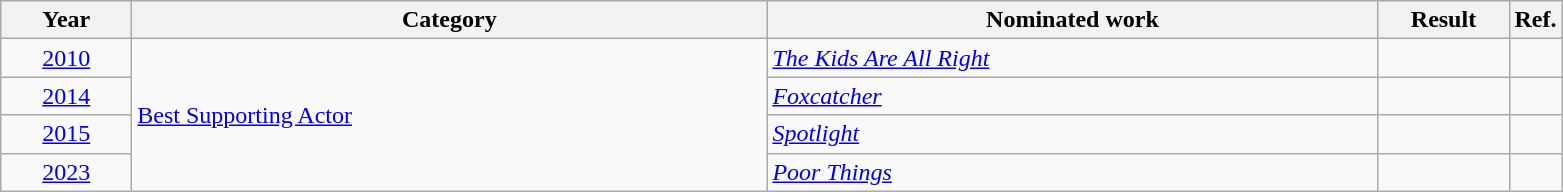<table class=wikitable>
<tr>
<th scope="col" style="width:5em;">Year</th>
<th scope="col" style="width:26em;">Category</th>
<th scope="col" style="width:25em;">Nominated work</th>
<th scope="col" style="width:5em;">Result</th>
<th>Ref.</th>
</tr>
<tr>
<td style="text-align:center;"><a href='#'>2010</a></td>
<td rowspan="4"><a href='#'>Best Supporting Actor</a></td>
<td><em><a href='#'>The Kids Are All Right</a></em></td>
<td></td>
<td style="text-align:center;"></td>
</tr>
<tr>
<td style="text-align:center;"><a href='#'>2014</a></td>
<td><em><a href='#'>Foxcatcher</a></em></td>
<td></td>
<td style="text-align:center;"></td>
</tr>
<tr>
<td style="text-align:center;"><a href='#'>2015</a></td>
<td><em><a href='#'>Spotlight</a></em></td>
<td></td>
<td style="text-align:center;"></td>
</tr>
<tr>
<td style="text-align:center;"><a href='#'>2023</a></td>
<td><em><a href='#'>Poor Things</a></em></td>
<td></td>
<td style="text-align:center;"></td>
</tr>
</table>
